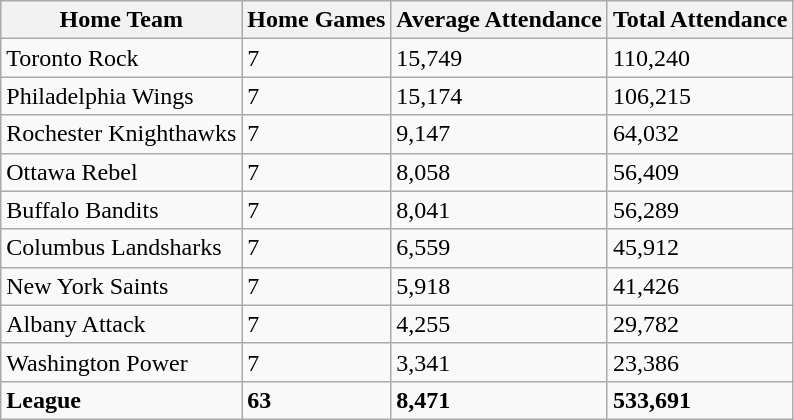<table class="wikitable sortable">
<tr>
<th>Home Team</th>
<th>Home Games</th>
<th>Average Attendance</th>
<th>Total Attendance</th>
</tr>
<tr>
<td>Toronto Rock</td>
<td>7</td>
<td>15,749</td>
<td>110,240</td>
</tr>
<tr>
<td>Philadelphia Wings</td>
<td>7</td>
<td>15,174</td>
<td>106,215</td>
</tr>
<tr>
<td>Rochester Knighthawks</td>
<td>7</td>
<td>9,147</td>
<td>64,032</td>
</tr>
<tr>
<td>Ottawa Rebel</td>
<td>7</td>
<td>8,058</td>
<td>56,409</td>
</tr>
<tr>
<td>Buffalo Bandits</td>
<td>7</td>
<td>8,041</td>
<td>56,289</td>
</tr>
<tr>
<td>Columbus Landsharks</td>
<td>7</td>
<td>6,559</td>
<td>45,912</td>
</tr>
<tr>
<td>New York Saints</td>
<td>7</td>
<td>5,918</td>
<td>41,426</td>
</tr>
<tr>
<td>Albany Attack</td>
<td>7</td>
<td>4,255</td>
<td>29,782</td>
</tr>
<tr>
<td>Washington Power</td>
<td>7</td>
<td>3,341</td>
<td>23,386</td>
</tr>
<tr class="sortbottom">
<td><strong>League</strong></td>
<td><strong>63</strong></td>
<td><strong>8,471</strong></td>
<td><strong>533,691</strong></td>
</tr>
</table>
